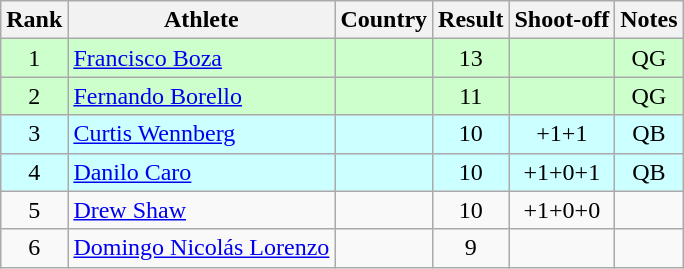<table class="wikitable sortable" style="text-align:center">
<tr>
<th>Rank</th>
<th>Athlete</th>
<th>Country</th>
<th>Result</th>
<th>Shoot-off</th>
<th class="unsortable">Notes</th>
</tr>
<tr bgcolor=ccffcc>
<td>1</td>
<td align=left><a href='#'>Francisco Boza</a></td>
<td align=left></td>
<td>13</td>
<td></td>
<td>QG</td>
</tr>
<tr bgcolor=ccffcc>
<td>2</td>
<td align=left><a href='#'>Fernando Borello</a></td>
<td align=left></td>
<td>11</td>
<td></td>
<td>QG</td>
</tr>
<tr bgcolor=ccffff>
<td>3</td>
<td align=left><a href='#'>Curtis Wennberg</a></td>
<td align=left></td>
<td>10</td>
<td>+1+1</td>
<td>QB</td>
</tr>
<tr bgcolor=ccffff>
<td>4</td>
<td align=left><a href='#'>Danilo Caro</a></td>
<td align=left></td>
<td>10</td>
<td>+1+0+1</td>
<td>QB</td>
</tr>
<tr>
<td>5</td>
<td align=left><a href='#'>Drew Shaw</a></td>
<td align=left></td>
<td>10</td>
<td>+1+0+0</td>
<td></td>
</tr>
<tr>
<td>6</td>
<td align=left><a href='#'>Domingo Nicolás Lorenzo</a></td>
<td align=left></td>
<td>9</td>
<td></td>
<td></td>
</tr>
</table>
